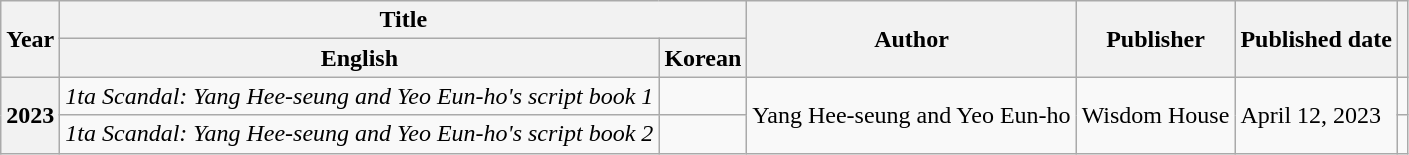<table class="wikitable plainrowheaders">
<tr>
<th rowspan="2" scope="col">Year</th>
<th colspan="2" scope="col">Title</th>
<th rowspan="2" scope="col">Author</th>
<th rowspan="2" scope="col">Publisher</th>
<th rowspan="2" scope="col">Published date</th>
<th rowspan="2" scope="col"></th>
</tr>
<tr>
<th>English</th>
<th>Korean</th>
</tr>
<tr>
<th rowspan="2" scope="row">2023</th>
<td><em>1ta Scandal: Yang Hee-seung and Yeo Eun-ho's script book 1</em></td>
<td></td>
<td rowspan="2">Yang Hee-seung and Yeo Eun-ho</td>
<td rowspan="2">Wisdom House</td>
<td rowspan="2">April 12, 2023</td>
<td></td>
</tr>
<tr>
<td><em>1ta Scandal: Yang Hee-seung and Yeo Eun-ho's script book 2</em></td>
<td></td>
<td></td>
</tr>
</table>
